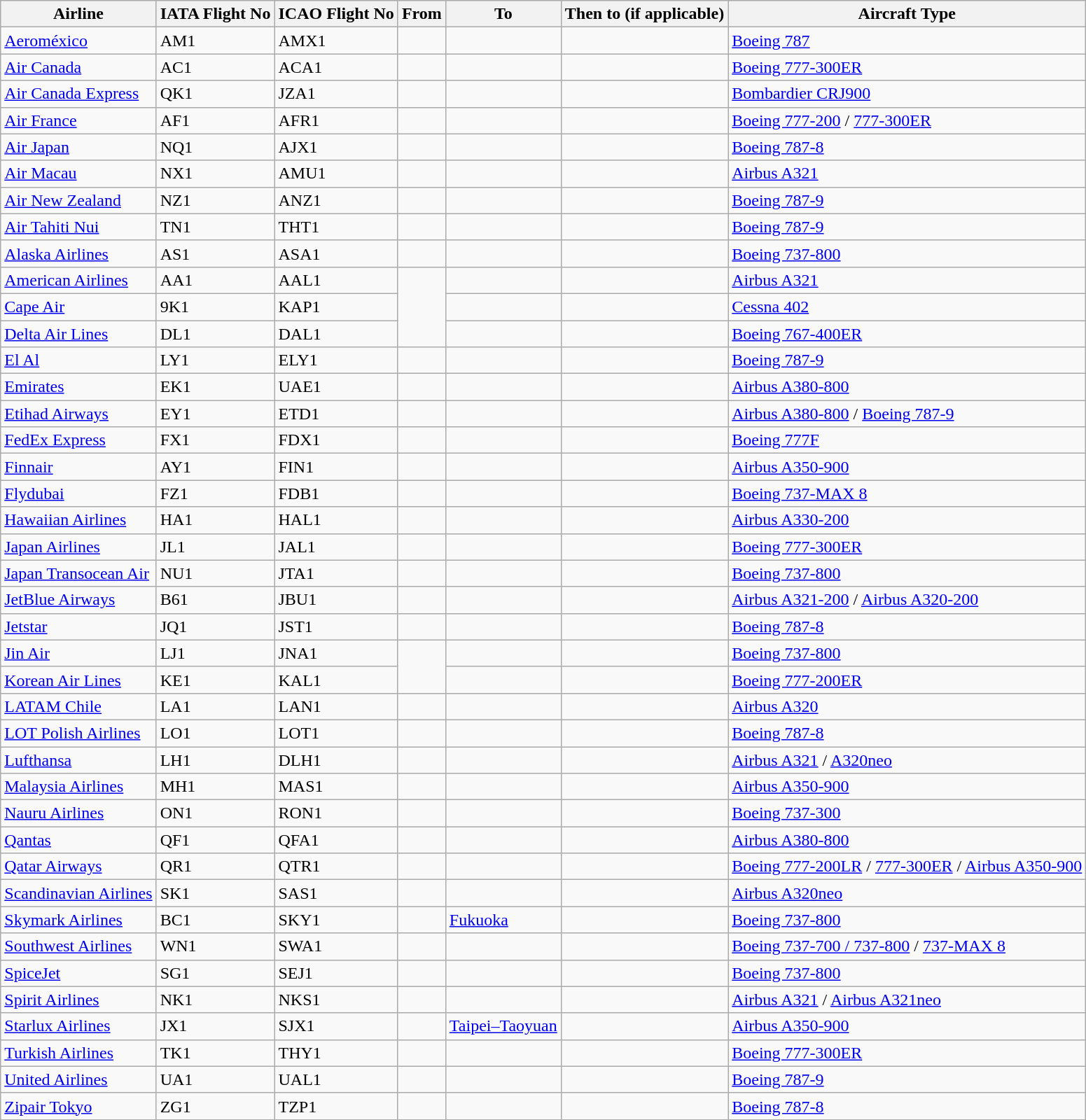<table class="wikitable sortable" style="text-align:left;">
<tr>
<th class="sortable">Airline</th>
<th>IATA Flight No</th>
<th>ICAO Flight No</th>
<th>From</th>
<th>To</th>
<th>Then to (if applicable)</th>
<th>Aircraft Type</th>
</tr>
<tr>
<td><a href='#'>Aeroméxico</a></td>
<td>AM1</td>
<td>AMX1</td>
<td></td>
<td></td>
<td></td>
<td><a href='#'>Boeing 787</a></td>
</tr>
<tr>
<td><a href='#'>Air Canada</a></td>
<td>AC1</td>
<td>ACA1</td>
<td></td>
<td></td>
<td></td>
<td><a href='#'>Boeing 777-300ER</a></td>
</tr>
<tr>
<td><a href='#'>Air Canada Express</a></td>
<td>QK1</td>
<td>JZA1</td>
<td></td>
<td></td>
<td></td>
<td><a href='#'>Bombardier CRJ900</a></td>
</tr>
<tr>
<td><a href='#'>Air France</a></td>
<td>AF1</td>
<td>AFR1</td>
<td></td>
<td></td>
<td></td>
<td><a href='#'>Boeing 777-200</a> / <a href='#'>777-300ER</a></td>
</tr>
<tr>
<td><a href='#'>Air Japan</a></td>
<td>NQ1</td>
<td>AJX1</td>
<td></td>
<td></td>
<td></td>
<td><a href='#'>Boeing 787-8</a></td>
</tr>
<tr>
<td><a href='#'>Air Macau</a></td>
<td>NX1</td>
<td>AMU1</td>
<td></td>
<td></td>
<td></td>
<td><a href='#'>Airbus A321</a></td>
</tr>
<tr>
<td><a href='#'>Air New Zealand</a></td>
<td>NZ1</td>
<td>ANZ1</td>
<td></td>
<td></td>
<td></td>
<td><a href='#'>Boeing 787-9</a></td>
</tr>
<tr>
<td><a href='#'>Air Tahiti Nui</a></td>
<td>TN1</td>
<td>THT1</td>
<td></td>
<td></td>
<td></td>
<td><a href='#'>Boeing 787-9</a></td>
</tr>
<tr>
<td><a href='#'>Alaska Airlines</a></td>
<td>AS1</td>
<td>ASA1</td>
<td></td>
<td></td>
<td></td>
<td><a href='#'>Boeing 737-800</a></td>
</tr>
<tr>
<td><a href='#'>American Airlines</a></td>
<td>AA1</td>
<td>AAL1</td>
<td rowspan="3"></td>
<td></td>
<td></td>
<td><a href='#'>Airbus A321</a></td>
</tr>
<tr>
<td><a href='#'>Cape Air</a></td>
<td>9K1</td>
<td>KAP1</td>
<td></td>
<td></td>
<td><a href='#'>Cessna 402</a></td>
</tr>
<tr>
<td><a href='#'>Delta Air Lines</a></td>
<td>DL1</td>
<td>DAL1</td>
<td></td>
<td></td>
<td><a href='#'>Boeing 767-400ER</a></td>
</tr>
<tr>
<td><a href='#'>El Al</a></td>
<td>LY1</td>
<td>ELY1</td>
<td></td>
<td></td>
<td></td>
<td><a href='#'>Boeing 787-9</a></td>
</tr>
<tr>
<td><a href='#'>Emirates</a></td>
<td>EK1</td>
<td>UAE1</td>
<td></td>
<td></td>
<td></td>
<td><a href='#'>Airbus A380-800</a></td>
</tr>
<tr>
<td><a href='#'>Etihad Airways</a></td>
<td>EY1</td>
<td>ETD1</td>
<td></td>
<td></td>
<td></td>
<td><a href='#'>Airbus A380-800</a> / <a href='#'>Boeing 787-9</a></td>
</tr>
<tr>
<td><a href='#'>FedEx Express</a></td>
<td>FX1</td>
<td>FDX1</td>
<td></td>
<td></td>
<td></td>
<td><a href='#'>Boeing 777F</a></td>
</tr>
<tr>
<td><a href='#'>Finnair</a></td>
<td>AY1</td>
<td>FIN1</td>
<td></td>
<td></td>
<td></td>
<td><a href='#'>Airbus A350-900</a></td>
</tr>
<tr>
<td><a href='#'>Flydubai</a></td>
<td>FZ1</td>
<td>FDB1 </td>
<td></td>
<td></td>
<td></td>
<td><a href='#'>Boeing 737-MAX 8</a></td>
</tr>
<tr>
<td><a href='#'>Hawaiian Airlines</a></td>
<td>HA1</td>
<td>HAL1</td>
<td></td>
<td></td>
<td></td>
<td><a href='#'>Airbus A330-200</a></td>
</tr>
<tr>
<td><a href='#'>Japan Airlines</a></td>
<td>JL1</td>
<td>JAL1</td>
<td></td>
<td></td>
<td></td>
<td><a href='#'>Boeing 777-300ER</a></td>
</tr>
<tr>
<td><a href='#'>Japan Transocean Air</a></td>
<td>NU1</td>
<td>JTA1</td>
<td></td>
<td></td>
<td></td>
<td><a href='#'>Boeing 737-800</a></td>
</tr>
<tr>
<td><a href='#'>JetBlue Airways</a></td>
<td>B61</td>
<td>JBU1</td>
<td></td>
<td></td>
<td></td>
<td><a href='#'>Airbus A321-200</a> / <a href='#'>Airbus A320-200</a></td>
</tr>
<tr>
<td><a href='#'>Jetstar</a></td>
<td>JQ1</td>
<td>JST1</td>
<td></td>
<td></td>
<td></td>
<td><a href='#'>Boeing 787-8</a></td>
</tr>
<tr>
<td><a href='#'>Jin Air</a></td>
<td>LJ1</td>
<td>JNA1</td>
<td rowspan="2"></td>
<td></td>
<td></td>
<td><a href='#'>Boeing 737-800</a></td>
</tr>
<tr>
<td><a href='#'>Korean Air Lines</a></td>
<td>KE1</td>
<td>KAL1</td>
<td></td>
<td></td>
<td><a href='#'>Boeing 777-200ER</a></td>
</tr>
<tr>
<td><a href='#'>LATAM Chile</a></td>
<td>LA1</td>
<td>LAN1</td>
<td></td>
<td></td>
<td></td>
<td><a href='#'>Airbus A320</a></td>
</tr>
<tr>
<td><a href='#'>LOT Polish Airlines</a></td>
<td>LO1</td>
<td>LOT1</td>
<td></td>
<td></td>
<td></td>
<td><a href='#'>Boeing 787-8</a></td>
</tr>
<tr>
<td><a href='#'>Lufthansa</a></td>
<td>LH1</td>
<td>DLH1</td>
<td></td>
<td></td>
<td></td>
<td><a href='#'>Airbus A321</a> / <a href='#'>A320neo</a></td>
</tr>
<tr>
<td><a href='#'>Malaysia Airlines</a></td>
<td>MH1</td>
<td>MAS1</td>
<td></td>
<td></td>
<td></td>
<td><a href='#'>Airbus A350-900</a></td>
</tr>
<tr>
<td><a href='#'>Nauru Airlines</a></td>
<td>ON1</td>
<td>RON1</td>
<td></td>
<td></td>
<td></td>
<td><a href='#'>Boeing 737-300</a></td>
</tr>
<tr>
<td><a href='#'>Qantas</a></td>
<td>QF1</td>
<td>QFA1</td>
<td></td>
<td></td>
<td></td>
<td><a href='#'>Airbus A380-800</a></td>
</tr>
<tr>
<td><a href='#'>Qatar Airways</a></td>
<td>QR1</td>
<td>QTR1</td>
<td></td>
<td></td>
<td></td>
<td><a href='#'>Boeing 777-200LR</a> / <a href='#'>777-300ER</a> / <a href='#'>Airbus A350-900</a></td>
</tr>
<tr>
<td><a href='#'>Scandinavian Airlines</a></td>
<td>SK1</td>
<td>SAS1</td>
<td></td>
<td></td>
<td></td>
<td><a href='#'>Airbus A320neo</a></td>
</tr>
<tr>
<td><a href='#'>Skymark Airlines</a></td>
<td>BC1</td>
<td>SKY1</td>
<td></td>
<td> <a href='#'>Fukuoka</a></td>
<td></td>
<td><a href='#'>Boeing 737-800</a></td>
</tr>
<tr>
<td><a href='#'>Southwest Airlines</a></td>
<td>WN1</td>
<td>SWA1</td>
<td></td>
<td></td>
<td></td>
<td><a href='#'>Boeing 737-700 / 737-800</a> / <a href='#'>737-MAX 8</a></td>
</tr>
<tr>
<td><a href='#'>SpiceJet</a></td>
<td>SG1</td>
<td>SEJ1</td>
<td></td>
<td></td>
<td></td>
<td><a href='#'>Boeing 737-800</a></td>
</tr>
<tr>
<td><a href='#'>Spirit Airlines</a></td>
<td>NK1</td>
<td>NKS1</td>
<td></td>
<td></td>
<td></td>
<td><a href='#'>Airbus A321</a> / <a href='#'>Airbus A321neo</a></td>
</tr>
<tr>
<td><a href='#'>Starlux Airlines</a></td>
<td>JX1</td>
<td>SJX1</td>
<td></td>
<td> <a href='#'>Taipei–Taoyuan</a></td>
<td></td>
<td><a href='#'>Airbus A350-900</a></td>
</tr>
<tr>
<td><a href='#'>Turkish Airlines</a></td>
<td>TK1</td>
<td>THY1</td>
<td></td>
<td></td>
<td></td>
<td><a href='#'>Boeing 777-300ER</a></td>
</tr>
<tr>
<td><a href='#'>United Airlines</a></td>
<td>UA1</td>
<td>UAL1</td>
<td></td>
<td></td>
<td></td>
<td><a href='#'>Boeing 787-9</a></td>
</tr>
<tr>
<td><a href='#'>Zipair Tokyo</a></td>
<td>ZG1</td>
<td>TZP1</td>
<td></td>
<td></td>
<td></td>
<td><a href='#'>Boeing 787-8</a></td>
</tr>
</table>
